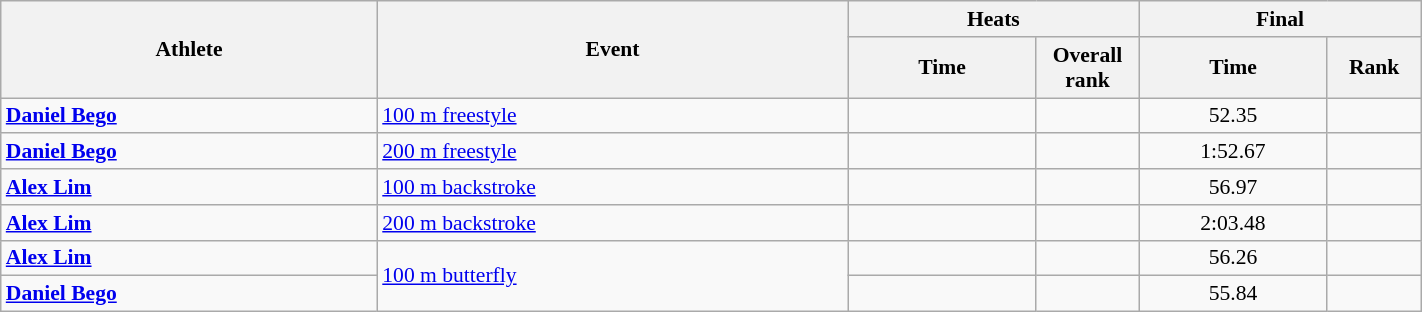<table class="wikitable" width="75%" style="text-align:center; font-size:90%">
<tr>
<th rowspan="2" width="20%">Athlete</th>
<th rowspan="2" width="25%">Event</th>
<th colspan="2" width="15%">Heats</th>
<th colspan="2" width="15%">Final</th>
</tr>
<tr>
<th width="10%">Time</th>
<th>Overall rank</th>
<th width="10%">Time</th>
<th>Rank</th>
</tr>
<tr>
<td align=left><strong><a href='#'>Daniel Bego</a></strong></td>
<td align=left><a href='#'>100 m freestyle</a></td>
<td></td>
<td></td>
<td>52.35</td>
<td></td>
</tr>
<tr>
<td align=left><strong><a href='#'>Daniel Bego</a></strong></td>
<td align=left><a href='#'>200 m freestyle</a></td>
<td></td>
<td></td>
<td>1:52.67</td>
<td></td>
</tr>
<tr>
<td align=left><strong><a href='#'>Alex Lim</a></strong></td>
<td align=left><a href='#'>100 m backstroke</a></td>
<td></td>
<td></td>
<td>56.97</td>
<td></td>
</tr>
<tr>
<td align=left><strong><a href='#'>Alex Lim</a></strong></td>
<td align=left><a href='#'>200 m backstroke</a></td>
<td></td>
<td></td>
<td>2:03.48</td>
<td></td>
</tr>
<tr>
<td align=left><strong><a href='#'>Alex Lim</a></strong></td>
<td align=left rowspan=2><a href='#'>100 m butterfly</a></td>
<td></td>
<td></td>
<td>56.26</td>
<td></td>
</tr>
<tr>
<td align=left><strong><a href='#'>Daniel Bego</a></strong></td>
<td></td>
<td></td>
<td>55.84</td>
<td></td>
</tr>
</table>
